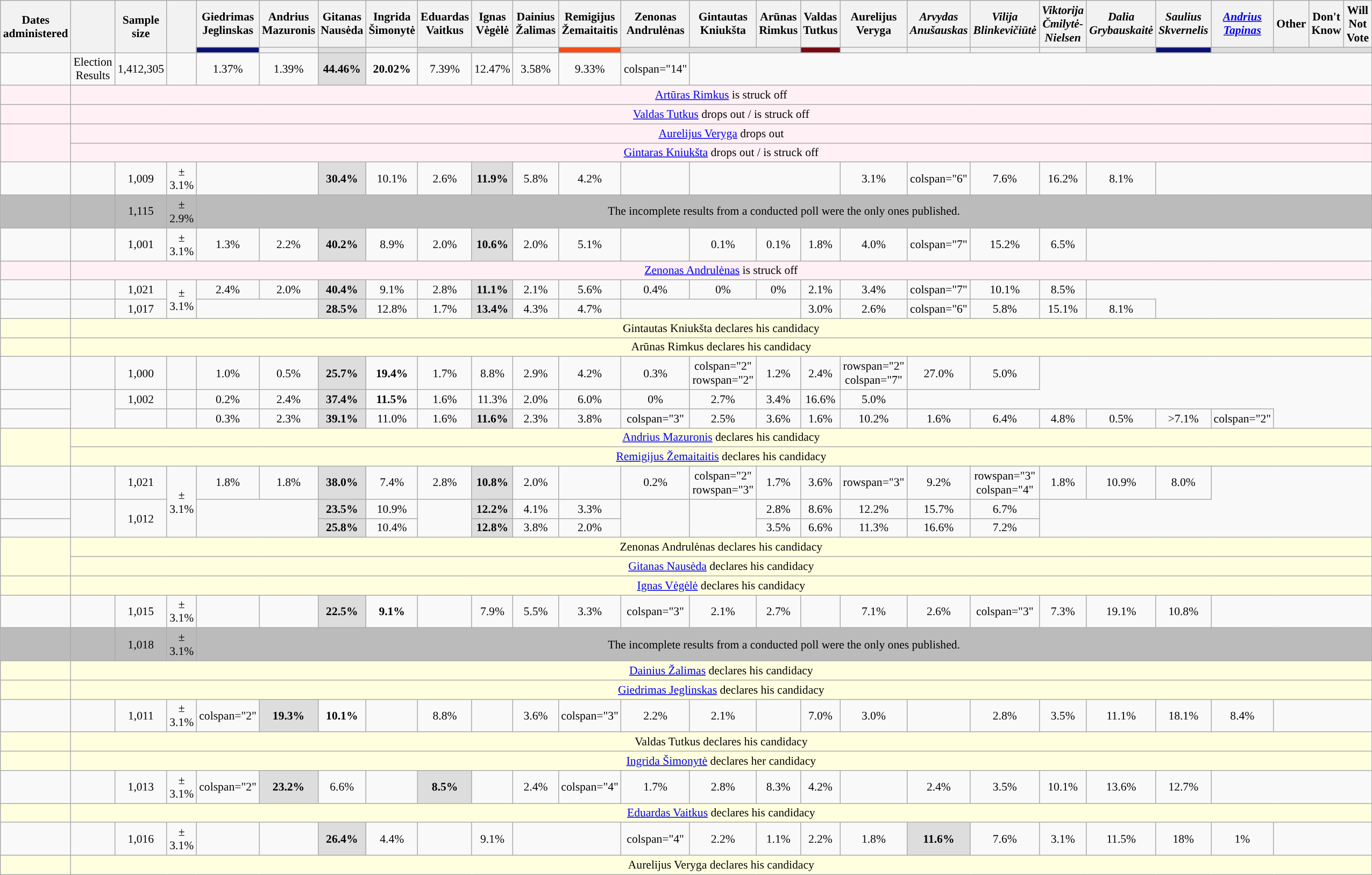<table class="wikitable sortable mw-collapsible" style="text-align:center;font-size:90%;line-height:17px">
<tr>
<th style="width:150px;" rowspan="2">Dates administered</th>
<th rowspan="2"></th>
<th rowspan="2">Sample<br>size</th>
<th rowspan="2" class="unsortable"></th>
<th>Giedrimas Jeglinskas</th>
<th>Andrius Mazuronis</th>
<th>Gitanas Nausėda</th>
<th>Ingrida Šimonytė</th>
<th>Eduardas Vaitkus</th>
<th>Ignas Vėgėlė</th>
<th>Dainius Žalimas</th>
<th>Remigijus Žemaitaitis</th>
<th>Zenonas Andrulėnas</th>
<th>Gintautas Kniukšta</th>
<th>Arūnas Rimkus</th>
<th>Valdas Tutkus</th>
<th>Aurelijus Veryga</th>
<th><em>Arvydas Anušauskas</em></th>
<th><em>Vilija Blinkevičiūtė</em></th>
<th><em>Viktorija Čmilytė-Nielsen</em></th>
<th><em>Dalia Grybauskaitė</em></th>
<th><em>Saulius Skvernelis</em></th>
<th><em><a href='#'>Andrius Tapinas</a></em></th>
<th>Other</th>
<th>Don't Know</th>
<th>Will Not Vote</th>
</tr>
<tr>
<th style="background:#0A1172; width:35px;"></th>
<th style="background:"></th>
<th style="background:#DDDDDD; width:35px;"></th>
<th style="background:"></th>
<th colspan="2" style="background:#DDDDDD; width:35px;"></th>
<th style="background:"></th>
<th style="background:#F54B17; width:35px;"></th>
<th colspan="3" style="background:#DDDDDD; width:35px;"></th>
<th style="background:#750A12; width:35px;"></th>
<th style="background:"></th>
<th style="background:"></th>
<th style="background:"></th>
<th style="background:"></th>
<th style="background:#DDDDDD; width:35px;"></th>
<th style="background:#0A1172; width:35px;"></th>
<th style="background:#DDDDDD; width:35px;"></th>
<th colspan=3 style="background:#DDDDDD; width:35px;"></th>
</tr>
<tr>
<td></td>
<td>Election Results</td>
<td>1,412,305</td>
<td></td>
<td>1.37%</td>
<td>1.39%</td>
<td style="background:#DDDDDD; width:40px;"><strong>44.46%</strong></td>
<td style="background:"><strong>20.02%</strong></td>
<td>7.39%</td>
<td>12.47%</td>
<td>3.58%</td>
<td>9.33%</td>
<td>colspan="14" </td>
</tr>
<tr class="sortbottom" style="background:lavenderblush;">
<td style="font-size:80%"></td>
<td colspan="25"><a href='#'>Artūras Rimkus</a> is struck off</td>
</tr>
<tr class="sortbottom" style="background:lavenderblush;">
<td style="font-size:80%"></td>
<td colspan="25"><a href='#'>Valdas Tutkus</a> drops out / is struck off</td>
</tr>
<tr class="sortbottom" style="background:lavenderblush;">
<td rowspan=2 style="font-size:80%"></td>
<td colspan="25"><a href='#'>Aurelijus Veryga</a> drops out</td>
</tr>
<tr class="sortbottom" style="background:lavenderblush;">
<td colspan="25"><a href='#'>Gintaras Kniukšta</a> drops out / is struck off</td>
</tr>
<tr>
<td></td>
<td></td>
<td>1,009</td>
<td>± 3.1%</td>
<td colspan="2"></td>
<td style="background:#DDDDDD; width:40px;"><strong>30.4%</strong></td>
<td>10.1%</td>
<td>2.6%</td>
<td style="background:#DDDDDD; width:40px;"><strong>11.9%</strong></td>
<td>5.8%</td>
<td>4.2%</td>
<td></td>
<td colspan="3"></td>
<td>3.1%</td>
<td>colspan="6" </td>
<td>7.6%</td>
<td>16.2%</td>
<td>8.1%</td>
</tr>
<tr style="background:#BBBBBB";>
<td></td>
<td></td>
<td>1,115</td>
<td>± 2.9%</td>
<td colspan="22">The incomplete results from a conducted poll were the only ones published.</td>
</tr>
<tr>
<td></td>
<td></td>
<td>1,001</td>
<td>± 3.1%</td>
<td>1.3%</td>
<td>2.2%</td>
<td style="background:#DDDDDD; width:40px;"><strong>40.2%</strong></td>
<td>8.9%</td>
<td>2.0%</td>
<td style="background:#DDDDDD; width:40px;"><strong>10.6%</strong></td>
<td>2.0%</td>
<td>5.1%</td>
<td></td>
<td>0.1%</td>
<td>0.1%</td>
<td>1.8%</td>
<td>4.0%</td>
<td>colspan="7" </td>
<td>15.2%</td>
<td>6.5%</td>
</tr>
<tr class="sortbottom" style="background:lavenderblush;">
<td style="font-size:80%"></td>
<td colspan="25"><a href='#'>Zenonas Andrulėnas</a> is struck off</td>
</tr>
<tr>
<td></td>
<td></td>
<td>1,021</td>
<td rowspan=2>± 3.1%</td>
<td>2.4%</td>
<td>2.0%</td>
<td style="background:#DDDDDD; width:40px;"><strong>40.4%</strong></td>
<td>9.1%</td>
<td>2.8%</td>
<td style="background:#DDDDDD; width:40px;"><strong>11.1%</strong></td>
<td>2.1%</td>
<td>5.6%</td>
<td>0.4%</td>
<td>0%</td>
<td>0%</td>
<td>2.1%</td>
<td>3.4%</td>
<td>colspan="7" </td>
<td>10.1%</td>
<td>8.5%</td>
</tr>
<tr>
<td></td>
<td></td>
<td>1,017</td>
<td colspan="2"></td>
<td style="background:#DDDDDD; width:40px;"><strong>28.5%</strong></td>
<td>12.8%</td>
<td>1.7%</td>
<td style="background:#DDDDDD; width:40px;"><strong>13.4%</strong></td>
<td>4.3%</td>
<td>4.7%</td>
<td colspan="3"></td>
<td>3.0%</td>
<td>2.6%</td>
<td>colspan="6" </td>
<td>5.8%</td>
<td>15.1%</td>
<td>8.1%</td>
</tr>
<tr class="sortbottom" style="background:lightyellow;">
<td style="font-size:80%"></td>
<td colspan="25">Gintautas Kniukšta declares his candidacy</td>
</tr>
<tr class="sortbottom" style="background:lightyellow;">
<td style="font-size:80%"></td>
<td colspan="25">Arūnas Rimkus declares his candidacy</td>
</tr>
<tr>
<td></td>
<td></td>
<td>1,000</td>
<td></td>
<td>1.0%</td>
<td>0.5%</td>
<td style="background:#DDDDDD; width:40px;"><strong>25.7%</strong></td>
<td style="background:"><strong>19.4%</strong></td>
<td>1.7%</td>
<td>8.8%</td>
<td>2.9%</td>
<td>4.2%</td>
<td>0.3%</td>
<td>colspan="2" rowspan="2" </td>
<td>1.2%</td>
<td>2.4%</td>
<td>rowspan="2" colspan="7" </td>
<td>27.0%</td>
<td>5.0%</td>
</tr>
<tr>
<td></td>
<td rowspan="2"></td>
<td>1,002</td>
<td></td>
<td>0.2%</td>
<td>2.4%</td>
<td style="background:#DDDDDD; width:40px;"><strong>37.4%</strong></td>
<td style="background:"><strong>11.5%</strong></td>
<td>1.6%</td>
<td>11.3%</td>
<td>2.0%</td>
<td>6.0%</td>
<td>0%</td>
<td>2.7%</td>
<td>3.4%</td>
<td>16.6%</td>
<td>5.0%</td>
</tr>
<tr>
<td></td>
<td></td>
<td></td>
<td>0.3%</td>
<td>2.3%</td>
<td style="background:#DDDDDD; width:40px;"><strong>39.1%</strong></td>
<td>11.0%</td>
<td>1.6%</td>
<td style="background:#DDDDDD; width:40px;"><strong>11.6%</strong></td>
<td>2.3%</td>
<td>3.8%</td>
<td>colspan="3" </td>
<td>2.5%</td>
<td>3.6%</td>
<td>1.6%</td>
<td>10.2%</td>
<td>1.6%</td>
<td>6.4%</td>
<td>4.8%</td>
<td>0.5%</td>
<td>>7.1%</td>
<td>colspan="2" </td>
</tr>
<tr class="sortbottom" style="background:lightyellow;">
<td rowspan=2 style="font-size:80%"></td>
<td colspan="25"><a href='#'>Andrius Mazuronis</a> declares his candidacy</td>
</tr>
<tr class="sortbottom" style="background:lightyellow;">
<td colspan="25"><a href='#'>Remigijus Žemaitaitis</a> declares his candidacy</td>
</tr>
<tr>
<td></td>
<td></td>
<td>1,021</td>
<td rowspan=3>± 3.1%</td>
<td>1.8%</td>
<td>1.8%</td>
<td style="background:#DDDDDD; width:40px;"><strong>38.0%</strong></td>
<td>7.4%</td>
<td>2.8%</td>
<td style="background:#DDDDDD; width:40px;"><strong>10.8%</strong></td>
<td>2.0%</td>
<td></td>
<td>0.2%</td>
<td>colspan="2" rowspan="3" </td>
<td>1.7%</td>
<td>3.6%</td>
<td>rowspan="3" </td>
<td>9.2%</td>
<td>rowspan="3" colspan="4" </td>
<td>1.8%</td>
<td>10.9%</td>
<td>8.0%</td>
</tr>
<tr>
<td></td>
<td rowspan="2"></td>
<td rowspan="2">1,012</td>
<td colspan="2" rowspan="2"></td>
<td style="background:#DDDDDD; width:40px;"><strong>23.5%</strong></td>
<td>10.9%</td>
<td rowspan="2"></td>
<td style="background:#DDDDDD; width:40px;"><strong>12.2%</strong></td>
<td>4.1%</td>
<td>3.3%</td>
<td rowspan="2"></td>
<td rowspan="2"></td>
<td>2.8%</td>
<td>8.6%</td>
<td>12.2%</td>
<td>15.7%</td>
<td>6.7%</td>
</tr>
<tr>
<td></td>
<td style="background:#DDDDDD; width:40px;"><strong>25.8%</strong></td>
<td>10.4%</td>
<td style="background:#DDDDDD; width:40px;"><strong>12.8%</strong></td>
<td>3.8%</td>
<td>2.0%</td>
<td>3.5%</td>
<td>6.6%</td>
<td>11.3%</td>
<td>16.6%</td>
<td>7.2%</td>
</tr>
<tr class="sortbottom" style="background:lightyellow;">
<td rowspan=2 style="font-size:80%"></td>
<td colspan="25">Zenonas Andrulėnas declares his candidacy</td>
</tr>
<tr class="sortbottom" style="background:lightyellow;">
<td colspan="25"><a href='#'>Gitanas Nausėda</a> declares his candidacy</td>
</tr>
<tr class="sortbottom" style="background:lightyellow;">
<td style="font-size:80%"></td>
<td colspan="25"><a href='#'>Ignas Vėgėlė</a> declares his candidacy</td>
</tr>
<tr>
<td></td>
<td></td>
<td>1,015</td>
<td>± 3.1%</td>
<td></td>
<td></td>
<td style="background:#DDDDDD; width:40px;"><strong>22.5%</strong></td>
<td style="background:"><strong>9.1%</strong></td>
<td></td>
<td>7.9%</td>
<td>5.5%</td>
<td>3.3%</td>
<td>colspan="3" </td>
<td>2.1%</td>
<td>2.7%</td>
<td></td>
<td>7.1%</td>
<td>2.6%</td>
<td>colspan="3" </td>
<td>7.3%</td>
<td>19.1%</td>
<td>10.8%</td>
</tr>
<tr style="background:#BBBBBB";>
<td></td>
<td></td>
<td>1,018</td>
<td>± 3.1%</td>
<td colspan="22">The incomplete results from a conducted poll were the only ones published.</td>
</tr>
<tr class="sortbottom" style="background:lightyellow;">
<td style="font-size:80%"></td>
<td colspan="25"><a href='#'>Dainius Žalimas</a> declares his candidacy</td>
</tr>
<tr class="sortbottom" style="background:lightyellow;">
<td style="font-size:80%"></td>
<td colspan="25"><a href='#'>Giedrimas Jeglinskas</a> declares his candidacy</td>
</tr>
<tr>
<td></td>
<td></td>
<td>1,011</td>
<td>± 3.1%</td>
<td>colspan="2" </td>
<td style="background:#DDDDDD; width:40px;"><strong>19.3%</strong></td>
<td style="background:"><strong>10.1%</strong></td>
<td></td>
<td>8.8%</td>
<td></td>
<td>3.6%</td>
<td>colspan="3" </td>
<td>2.2%</td>
<td>2.1%</td>
<td></td>
<td>7.0%</td>
<td>3.0%</td>
<td></td>
<td>2.8%</td>
<td>3.5%</td>
<td>11.1%</td>
<td>18.1%</td>
<td>8.4%</td>
</tr>
<tr class="sortbottom" style="background:lightyellow;">
<td style="font-size:80%"></td>
<td colspan="25">Valdas Tutkus declares his candidacy</td>
</tr>
<tr class="sortbottom" style="background:lightyellow;">
<td style="font-size:80%"></td>
<td colspan="25"><a href='#'>Ingrida Šimonytė</a> declares her candidacy</td>
</tr>
<tr>
<td></td>
<td></td>
<td>1,013</td>
<td>± 3.1%</td>
<td>colspan="2" </td>
<td style="background:#DDDDDD; width:40px;"><strong>23.2%</strong></td>
<td>6.6%</td>
<td></td>
<td style="background:#DDDDDD; width:40px;"><strong>8.5%</strong></td>
<td></td>
<td>2.4%</td>
<td>colspan="4" </td>
<td>1.7%</td>
<td>2.8%</td>
<td>8.3%</td>
<td>4.2%</td>
<td></td>
<td>2.4%</td>
<td>3.5%</td>
<td>10.1%</td>
<td>13.6%</td>
<td>12.7%</td>
</tr>
<tr class="sortbottom" style="background:lightyellow;">
<td style="font-size:80%"></td>
<td colspan="25"><a href='#'>Eduardas Vaitkus</a> declares his candidacy</td>
</tr>
<tr>
<td></td>
<td></td>
<td>1,016</td>
<td>± 3.1%</td>
<td></td>
<td></td>
<td style="background:#DDDDDD; width:40px;"><strong>26.4%</strong></td>
<td>4.4%</td>
<td></td>
<td>9.1%</td>
<td colspan="2"></td>
<td>colspan="4" </td>
<td>2.2%</td>
<td>1.1%</td>
<td>2.2%</td>
<td>1.8%</td>
<td style="background:#DDDDDD; width:40px;"><strong>11.6%</strong></td>
<td>7.6%</td>
<td>3.1%</td>
<td>11.5%</td>
<td>18%</td>
<td>1%</td>
</tr>
<tr class="sortbottom" style="background:lightyellow;">
<td style="font-size:80%"></td>
<td colspan="25">Aurelijus Veryga declares his candidacy</td>
</tr>
</table>
